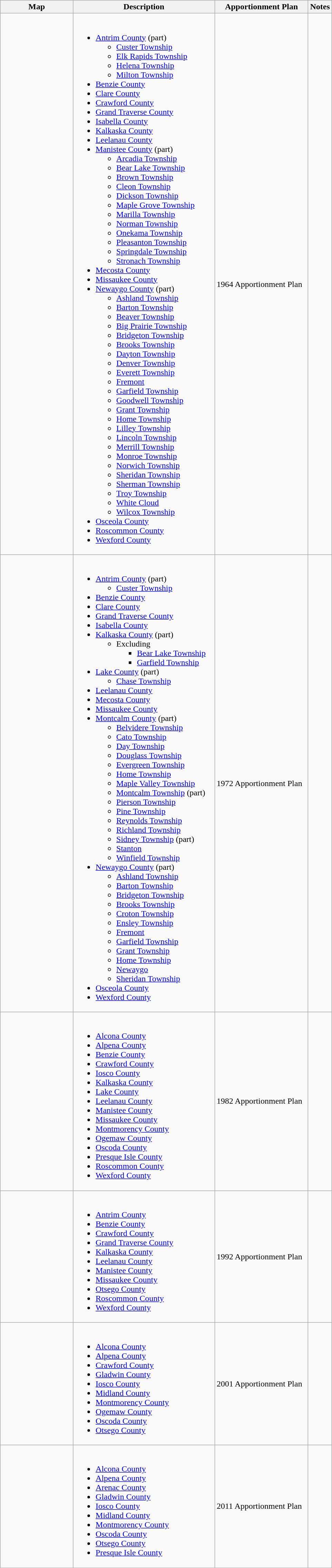<table class="wikitable sortable">
<tr>
<th style="width:100pt;">Map</th>
<th style="width:200pt;">Description</th>
<th style="width:130pt;">Apportionment Plan</th>
<th style="width:15pt;">Notes</th>
</tr>
<tr>
<td></td>
<td><br><ul><li><a href='#'>Antrim County</a> (part)<ul><li><a href='#'>Custer Township</a></li><li><a href='#'>Elk Rapids Township</a></li><li><a href='#'>Helena Township</a></li><li><a href='#'>Milton Township</a></li></ul></li><li><a href='#'>Benzie County</a></li><li><a href='#'>Clare County</a></li><li><a href='#'>Crawford County</a></li><li><a href='#'>Grand Traverse County</a></li><li><a href='#'>Isabella County</a></li><li><a href='#'>Kalkaska County</a></li><li><a href='#'>Leelanau County</a></li><li><a href='#'>Manistee County</a> (part)<ul><li><a href='#'>Arcadia Township</a></li><li><a href='#'>Bear Lake Township</a></li><li><a href='#'>Brown Township</a></li><li><a href='#'>Cleon Township</a></li><li><a href='#'>Dickson Township</a></li><li><a href='#'>Maple Grove Township</a></li><li><a href='#'>Marilla Township</a></li><li><a href='#'>Norman Township</a></li><li><a href='#'>Onekama Township</a></li><li><a href='#'>Pleasanton Township</a></li><li><a href='#'>Springdale Township</a></li><li><a href='#'>Stronach Township</a></li></ul></li><li><a href='#'>Mecosta County</a></li><li><a href='#'>Missaukee County</a></li><li><a href='#'>Newaygo County</a> (part)<ul><li><a href='#'>Ashland Township</a></li><li><a href='#'>Barton Township</a></li><li><a href='#'>Beaver Township</a></li><li><a href='#'>Big Prairie Township</a></li><li><a href='#'>Bridgeton Township</a></li><li><a href='#'>Brooks Township</a></li><li><a href='#'>Dayton Township</a></li><li><a href='#'>Denver Township</a></li><li><a href='#'>Everett Township</a></li><li><a href='#'>Fremont</a></li><li><a href='#'>Garfield Township</a></li><li><a href='#'>Goodwell Township</a></li><li><a href='#'>Grant Township</a></li><li><a href='#'>Home Township</a></li><li><a href='#'>Lilley Township</a></li><li><a href='#'>Lincoln Township</a></li><li><a href='#'>Merrill Township</a></li><li><a href='#'>Monroe Township</a></li><li><a href='#'>Norwich Township</a></li><li><a href='#'>Sheridan Township</a></li><li><a href='#'>Sherman Township</a></li><li><a href='#'>Troy Township</a></li><li><a href='#'>White Cloud</a></li><li><a href='#'>Wilcox Township</a></li></ul></li><li><a href='#'>Osceola County</a></li><li><a href='#'>Roscommon County</a></li><li><a href='#'>Wexford County</a></li></ul></td>
<td>1964 Apportionment Plan</td>
<td></td>
</tr>
<tr>
<td></td>
<td><br><ul><li><a href='#'>Antrim County</a> (part)<ul><li><a href='#'>Custer Township</a></li></ul></li><li><a href='#'>Benzie County</a></li><li><a href='#'>Clare County</a></li><li><a href='#'>Grand Traverse County</a></li><li><a href='#'>Isabella County</a></li><li><a href='#'>Kalkaska County</a> (part)<ul><li>Excluding<ul><li><a href='#'>Bear Lake Township</a></li><li><a href='#'>Garfield Township</a></li></ul></li></ul></li><li><a href='#'>Lake County</a> (part)<ul><li><a href='#'>Chase Township</a></li></ul></li><li><a href='#'>Leelanau County</a></li><li><a href='#'>Mecosta County</a></li><li><a href='#'>Missaukee County</a></li><li><a href='#'>Montcalm County</a> (part)<ul><li><a href='#'>Belvidere Township</a></li><li><a href='#'>Cato Township</a></li><li><a href='#'>Day Township</a></li><li><a href='#'>Douglass Township</a></li><li><a href='#'>Evergreen Township</a></li><li><a href='#'>Home Township</a></li><li><a href='#'>Maple Valley Township</a></li><li><a href='#'>Montcalm Township</a> (part)</li><li><a href='#'>Pierson Township</a></li><li><a href='#'>Pine Township</a></li><li><a href='#'>Reynolds Township</a></li><li><a href='#'>Richland Township</a></li><li><a href='#'>Sidney Township</a> (part)</li><li><a href='#'>Stanton</a></li><li><a href='#'>Winfield Township</a></li></ul></li><li><a href='#'>Newaygo County</a> (part)<ul><li><a href='#'>Ashland Township</a></li><li><a href='#'>Barton Township</a></li><li><a href='#'>Bridgeton Township</a></li><li><a href='#'>Brooks Township</a></li><li><a href='#'>Croton Township</a></li><li><a href='#'>Ensley Township</a></li><li><a href='#'>Fremont</a></li><li><a href='#'>Garfield Township</a></li><li><a href='#'>Grant Township</a></li><li><a href='#'>Home Township</a></li><li><a href='#'>Newaygo</a></li><li><a href='#'>Sheridan Township</a></li></ul></li><li><a href='#'>Osceola County</a></li><li><a href='#'>Wexford County</a></li></ul></td>
<td>1972 Apportionment Plan</td>
<td></td>
</tr>
<tr>
<td></td>
<td><br><ul><li><a href='#'>Alcona County</a></li><li><a href='#'>Alpena County</a></li><li><a href='#'>Benzie County</a></li><li><a href='#'>Crawford County</a></li><li><a href='#'>Iosco County</a></li><li><a href='#'>Kalkaska County</a></li><li><a href='#'>Lake County</a></li><li><a href='#'>Leelanau County</a></li><li><a href='#'>Manistee County</a></li><li><a href='#'>Missaukee County</a></li><li><a href='#'>Montmorency County</a></li><li><a href='#'>Ogemaw County</a></li><li><a href='#'>Oscoda County</a></li><li><a href='#'>Presque Isle County</a></li><li><a href='#'>Roscommon County</a></li><li><a href='#'>Wexford County</a></li></ul></td>
<td>1982 Apportionment Plan</td>
<td></td>
</tr>
<tr>
<td></td>
<td><br><ul><li><a href='#'>Antrim County</a></li><li><a href='#'>Benzie County</a></li><li><a href='#'>Crawford County</a></li><li><a href='#'>Grand Traverse County</a></li><li><a href='#'>Kalkaska County</a></li><li><a href='#'>Leelanau County</a></li><li><a href='#'>Manistee County</a></li><li><a href='#'>Missaukee County</a></li><li><a href='#'>Otsego County</a></li><li><a href='#'>Roscommon County</a></li><li><a href='#'>Wexford County</a></li></ul></td>
<td>1992 Apportionment Plan</td>
<td></td>
</tr>
<tr>
<td></td>
<td><br><ul><li><a href='#'>Alcona County</a></li><li><a href='#'>Alpena County</a></li><li><a href='#'>Crawford County</a></li><li><a href='#'>Gladwin County</a></li><li><a href='#'>Iosco County</a></li><li><a href='#'>Midland County</a></li><li><a href='#'>Montmorency County</a></li><li><a href='#'>Ogemaw County</a></li><li><a href='#'>Oscoda County</a></li><li><a href='#'>Otsego County</a></li></ul></td>
<td>2001 Apportionment Plan</td>
<td></td>
</tr>
<tr>
<td></td>
<td><br><ul><li><a href='#'>Alcona County</a></li><li><a href='#'>Alpena County</a></li><li><a href='#'>Arenac County</a></li><li><a href='#'>Gladwin County</a></li><li><a href='#'>Iosco County</a></li><li><a href='#'>Midland County</a></li><li><a href='#'>Montmorency County</a></li><li><a href='#'>Oscoda County</a></li><li><a href='#'>Otsego County</a></li><li><a href='#'>Presque Isle County</a></li></ul></td>
<td>2011 Apportionment Plan</td>
<td></td>
</tr>
<tr>
</tr>
</table>
